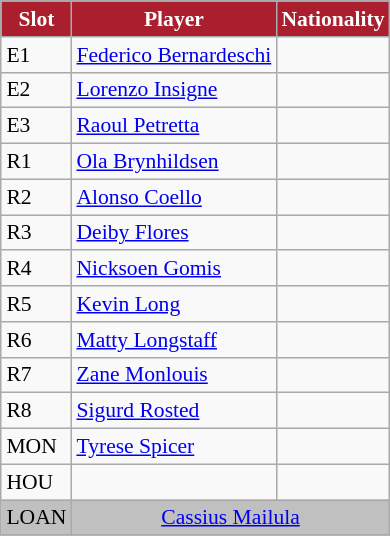<table class="wikitable" style="text-align:left; margin-left:1em; font-size:90%;">
<tr>
<th style="background:#AB1E2D; color:white; text-align:center;">Slot</th>
<th style="background:#AB1E2D; color:white; text-align:center;">Player</th>
<th style="background:#AB1E2D; color:white; text-align:center;">Nationality</th>
</tr>
<tr>
<td>E1</td>
<td><a href='#'>Federico Bernardeschi</a></td>
<td></td>
</tr>
<tr>
<td>E2</td>
<td><a href='#'>Lorenzo Insigne</a></td>
<td></td>
</tr>
<tr>
<td>E3</td>
<td><a href='#'>Raoul Petretta</a></td>
<td></td>
</tr>
<tr>
<td>R1</td>
<td><a href='#'>Ola Brynhildsen</a></td>
<td></td>
</tr>
<tr>
<td>R2</td>
<td><a href='#'>Alonso Coello</a></td>
<td></td>
</tr>
<tr>
<td>R3</td>
<td><a href='#'>Deiby Flores</a></td>
<td></td>
</tr>
<tr>
<td>R4</td>
<td><a href='#'>Nicksoen Gomis</a></td>
<td></td>
</tr>
<tr>
<td>R5</td>
<td><a href='#'>Kevin Long</a></td>
<td></td>
</tr>
<tr>
<td>R6</td>
<td><a href='#'>Matty Longstaff</a></td>
<td></td>
</tr>
<tr>
<td>R7</td>
<td><a href='#'>Zane Monlouis</a></td>
<td></td>
</tr>
<tr>
<td>R8</td>
<td><a href='#'>Sigurd Rosted</a></td>
<td></td>
</tr>
<tr>
<td>MON</td>
<td><a href='#'>Tyrese Spicer</a></td>
<td></td>
</tr>
<tr>
<td>HOU</td>
<td></td>
<td></td>
</tr>
<tr>
<td bgcolor=#C0C0C0>LOAN</td>
<td colspan=2 style="text-align: center;" bgcolor=#C0C0C0> <a href='#'>Cassius Mailula</a></td>
</tr>
<tr>
</tr>
</table>
